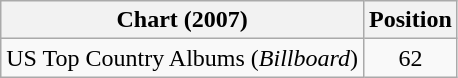<table class="wikitable">
<tr>
<th>Chart (2007)</th>
<th>Position</th>
</tr>
<tr>
<td>US Top Country Albums (<em>Billboard</em>)</td>
<td align="center">62</td>
</tr>
</table>
